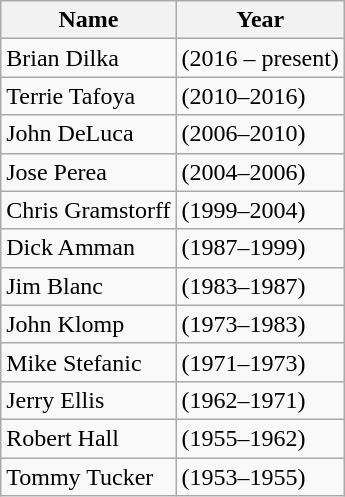<table class="wikitable">
<tr>
<th>Name</th>
<th>Year</th>
</tr>
<tr>
<td>Brian Dilka</td>
<td>(2016 – present)</td>
</tr>
<tr>
<td>Terrie Tafoya</td>
<td>(2010–2016)</td>
</tr>
<tr>
<td>John DeLuca</td>
<td>(2006–2010)</td>
</tr>
<tr>
<td>Jose Perea</td>
<td>(2004–2006)</td>
</tr>
<tr>
<td>Chris Gramstorff</td>
<td>(1999–2004)</td>
</tr>
<tr>
<td>Dick Amman</td>
<td>(1987–1999)</td>
</tr>
<tr>
<td>Jim Blanc</td>
<td>(1983–1987)</td>
</tr>
<tr>
<td>John Klomp</td>
<td>(1973–1983)</td>
</tr>
<tr>
<td>Mike Stefanic</td>
<td>(1971–1973)</td>
</tr>
<tr>
<td>Jerry Ellis</td>
<td>(1962–1971)</td>
</tr>
<tr>
<td>Robert Hall</td>
<td>(1955–1962)</td>
</tr>
<tr>
<td>Tommy Tucker</td>
<td>(1953–1955)</td>
</tr>
</table>
